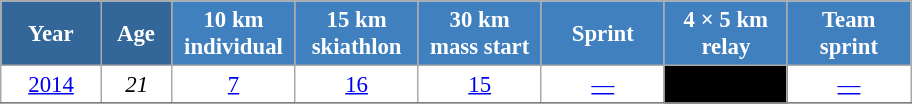<table class="wikitable" style="font-size:95%; text-align:center; border:grey solid 1px; border-collapse:collapse; background:#ffffff;">
<tr>
<th style="background-color:#369; color:white; width:60px;"> Year </th>
<th style="background-color:#369; color:white; width:40px;"> Age </th>
<th style="background-color:#4180be; color:white; width:75px;"> 10 km <br> individual </th>
<th style="background-color:#4180be; color:white; width:75px;"> 15 km <br> skiathlon </th>
<th style="background-color:#4180be; color:white; width:75px;"> 30 km <br> mass start </th>
<th style="background-color:#4180be; color:white; width:75px;"> Sprint </th>
<th style="background-color:#4180be; color:white; width:75px;"> 4 × 5 km <br> relay </th>
<th style="background-color:#4180be; color:white; width:75px;"> Team <br> sprint </th>
</tr>
<tr>
<td><a href='#'>2014</a></td>
<td><em>21</em></td>
<td><a href='#'>7</a></td>
<td><a href='#'>16</a></td>
<td><a href='#'>15</a></td>
<td><a href='#'>—</a></td>
<td style="background:#000; color:#fff;"><a href='#'><span></span></a></td>
<td><a href='#'>—</a></td>
</tr>
<tr>
</tr>
</table>
